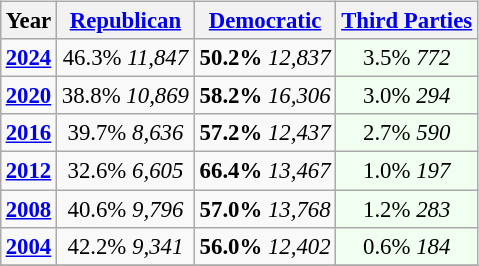<table class="wikitable" style="float:right; font-size:95%;">
<tr>
<th>Year</th>
<th><a href='#'>Republican</a></th>
<th><a href='#'>Democratic</a></th>
<th><a href='#'>Third Parties</a></th>
</tr>
<tr>
<td style="text-align:center;" ><strong><a href='#'>2024</a></strong></td>
<td style="text-align:center;" >46.3% <em>11,847</em></td>
<td style="text-align:center;" ><strong>50.2%</strong>  <em>12,837</em></td>
<td style="text-align:center; background:honeyDew;">3.5% <em>772</em></td>
</tr>
<tr>
<td style="text-align:center;" ><strong><a href='#'>2020</a></strong></td>
<td style="text-align:center;" >38.8% <em>10,869</em></td>
<td style="text-align:center;" ><strong>58.2%</strong>  <em>16,306</em></td>
<td style="text-align:center; background:honeyDew;">3.0% <em>294</em></td>
</tr>
<tr>
<td style="text-align:center;" ><strong><a href='#'>2016</a></strong></td>
<td style="text-align:center;" >39.7% <em>8,636</em></td>
<td style="text-align:center;" ><strong>57.2%</strong> <em>12,437</em></td>
<td style="text-align:center; background:honeyDew;">2.7% <em>590</em></td>
</tr>
<tr>
<td style="text-align:center;" ><strong><a href='#'>2012</a></strong></td>
<td style="text-align:center;" >32.6% <em>6,605</em></td>
<td style="text-align:center;" ><strong>66.4%</strong> <em>13,467</em></td>
<td style="text-align:center; background:honeyDew;">1.0% <em>197</em></td>
</tr>
<tr>
<td style="text-align:center;" ><strong><a href='#'>2008</a></strong></td>
<td style="text-align:center;" >40.6%  <em>9,796</em></td>
<td style="text-align:center;" ><strong>57.0%</strong> <em>13,768</em></td>
<td style="text-align:center; background:honeyDew;">1.2% <em>283</em></td>
</tr>
<tr>
<td style="text-align:center;" ><strong><a href='#'>2004</a></strong></td>
<td style="text-align:center;" >42.2% <em>9,341</em></td>
<td style="text-align:center;" ><strong>56.0%</strong>   <em>12,402</em></td>
<td style="text-align:center; background:honeyDew;">0.6% <em>184</em></td>
</tr>
<tr>
</tr>
</table>
